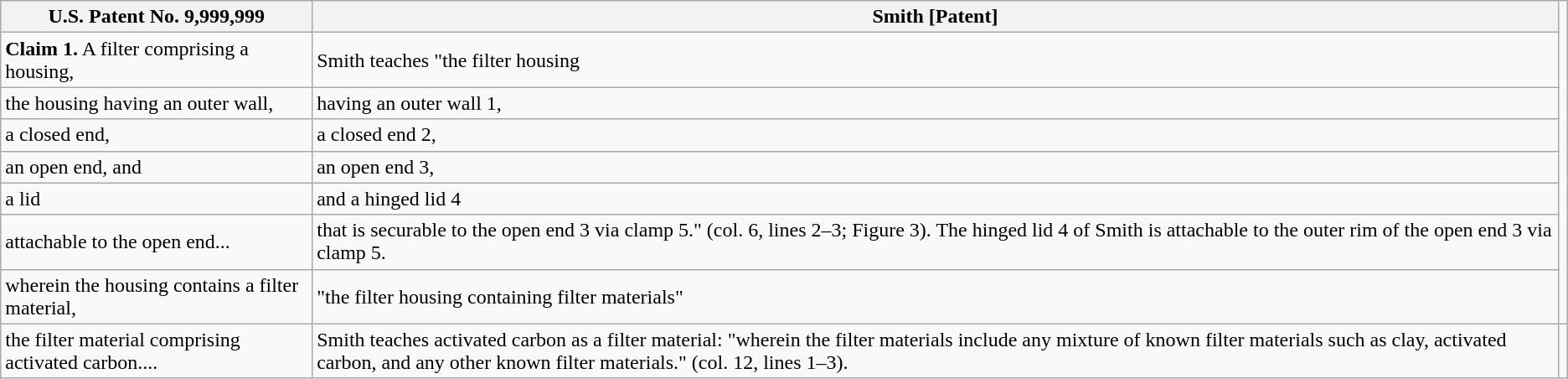<table class="wikitable">
<tr>
<th><strong>U.S. Patent No. 9,999,999</strong></th>
<th><strong>Smith [Patent]</strong></th>
</tr>
<tr>
<td><strong>Claim 1.</strong> A filter comprising a housing,</td>
<td>Smith teaches "the filter housing</td>
</tr>
<tr>
<td>the housing having an outer wall,</td>
<td>having an outer wall 1,</td>
</tr>
<tr>
<td>a closed end,</td>
<td>a closed end 2,</td>
</tr>
<tr>
<td>an open end, and</td>
<td>an open end 3,</td>
</tr>
<tr>
<td>a lid</td>
<td>and a hinged lid 4</td>
</tr>
<tr>
<td>attachable to the open end...</td>
<td>that is securable to the open end 3 via clamp 5." (col. 6, lines 2–3; Figure 3). The hinged lid 4 of Smith is attachable to the outer rim of the open end 3 via clamp 5.</td>
</tr>
<tr>
<td>wherein the housing contains a filter material,</td>
<td>"the filter housing containing filter materials"</td>
</tr>
<tr>
<td>the filter material comprising activated carbon....</td>
<td>Smith teaches activated carbon as a filter material: "wherein the filter materials include any mixture of known filter materials such as clay, activated carbon, and any other known filter materials." (col. 12, lines 1–3).</td>
<td></td>
</tr>
</table>
